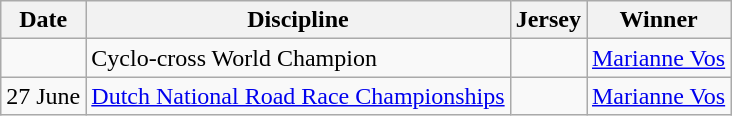<table class="wikitable">
<tr>
<th>Date</th>
<th>Discipline</th>
<th>Jersey</th>
<th>Winner</th>
</tr>
<tr>
<td></td>
<td>Cyclo-cross World Champion</td>
<td></td>
<td><a href='#'>Marianne Vos</a></td>
</tr>
<tr>
<td>27 June</td>
<td><a href='#'>Dutch National Road Race Championships</a></td>
<td></td>
<td><a href='#'>Marianne Vos</a></td>
</tr>
</table>
